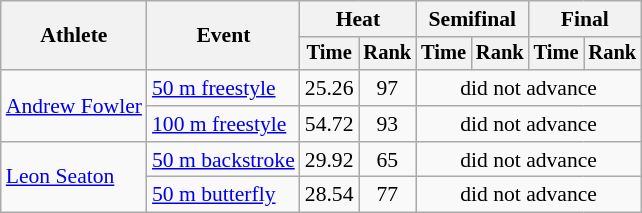<table class="wikitable" style="text-align:center; font-size:90%">
<tr>
<th rowspan="2">Athlete</th>
<th rowspan="2">Event</th>
<th colspan="2">Heat</th>
<th colspan="2">Semifinal</th>
<th colspan="2">Final</th>
</tr>
<tr style="font-size:95%">
<th>Time</th>
<th>Rank</th>
<th>Time</th>
<th>Rank</th>
<th>Time</th>
<th>Rank</th>
</tr>
<tr>
<td align=left rowspan=2><a href='#'>Andrew Fowler</a></td>
<td align=left><a href='#'>50 m freestyle</a></td>
<td>25.26</td>
<td>97</td>
<td colspan=4>did not advance</td>
</tr>
<tr>
<td align=left><a href='#'>100 m freestyle</a></td>
<td>54.72</td>
<td>93</td>
<td colspan=4>did not advance</td>
</tr>
<tr>
<td align=left rowspan=2><a href='#'>Leon Seaton</a></td>
<td align=left><a href='#'>50 m backstroke</a></td>
<td>29.92</td>
<td>65</td>
<td colspan=4>did not advance</td>
</tr>
<tr>
<td align=left><a href='#'>50 m butterfly</a></td>
<td>28.54</td>
<td>77</td>
<td colspan=4>did not advance</td>
</tr>
</table>
